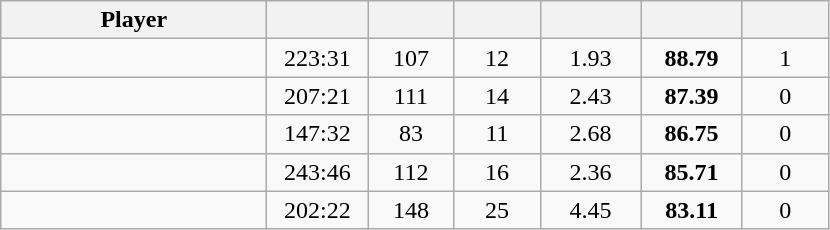<table class="wikitable sortable" style="text-align:center;">
<tr>
<th width="170px">Player</th>
<th width="60px"></th>
<th width="50px"></th>
<th width="50px"></th>
<th width="60px"></th>
<th width="60px"></th>
<th width="50px"></th>
</tr>
<tr>
<td align="left"> </td>
<td>223:31</td>
<td>107</td>
<td>12</td>
<td>1.93</td>
<td><strong>88.79</strong></td>
<td>1</td>
</tr>
<tr>
<td align="left"> </td>
<td>207:21</td>
<td>111</td>
<td>14</td>
<td>2.43</td>
<td><strong>87.39</strong></td>
<td>0</td>
</tr>
<tr>
<td align="left"> </td>
<td>147:32</td>
<td>83</td>
<td>11</td>
<td>2.68</td>
<td><strong>86.75</strong></td>
<td>0</td>
</tr>
<tr>
<td align="left"> </td>
<td>243:46</td>
<td>112</td>
<td>16</td>
<td>2.36</td>
<td><strong>85.71</strong></td>
<td>0</td>
</tr>
<tr>
<td align="left"> </td>
<td>202:22</td>
<td>148</td>
<td>25</td>
<td>4.45</td>
<td><strong>83.11</strong></td>
<td>0</td>
</tr>
</table>
